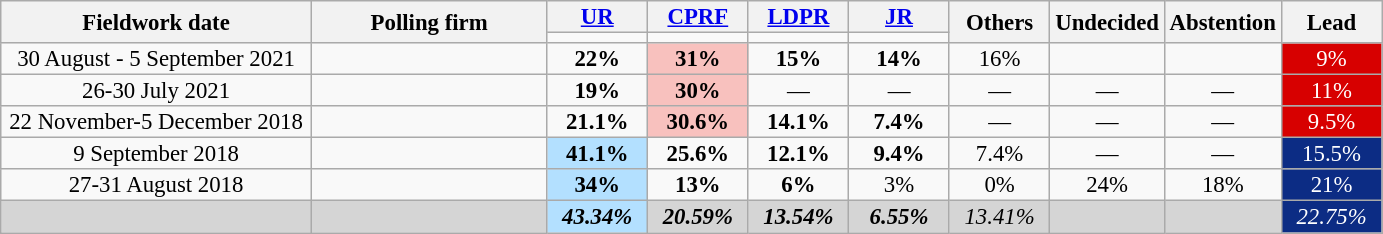<table class=wikitable style="font-size:95%; line-height:14px; text-align:center">
<tr>
<th style=width:200px; rowspan=2>Fieldwork date</th>
<th style=width:150px; rowspan=2>Polling firm</th>
<th style="width:60px;"><a href='#'>UR</a></th>
<th style="width:60px;"><a href='#'>CPRF</a></th>
<th style="width:60px;"><a href='#'>LDPR</a></th>
<th style="width:60px;"><a href='#'>JR</a></th>
<th style="width:60px;" rowspan=2>Others</th>
<th style="width:60px;" rowspan=2>Undecided</th>
<th style="width:60px;" rowspan=2>Abstention</th>
<th style="width:60px;" rowspan="2">Lead</th>
</tr>
<tr>
<td bgcolor=></td>
<td bgcolor=></td>
<td bgcolor=></td>
<td bgcolor=></td>
</tr>
<tr>
<td>30 August - 5 September 2021</td>
<td></td>
<td><strong>22%</strong></td>
<td style="background:#F8C1BE"><strong>31%</strong></td>
<td><strong>15%</strong></td>
<td><strong>14%</strong></td>
<td>16%</td>
<td></td>
<td></td>
<td style="background:#D70000; color:white;">9%</td>
</tr>
<tr>
<td>26-30 July 2021</td>
<td> </td>
<td><strong>19%</strong></td>
<td style="background:#F8C1BE"><strong>30%</strong></td>
<td>—</td>
<td>—</td>
<td>—</td>
<td>—</td>
<td>—</td>
<td style="background:#D70000; color:white;">11%</td>
</tr>
<tr>
<td>22 November-5 December 2018</td>
<td> </td>
<td><strong>21.1%</strong></td>
<td style="background:#F8C1BE"><strong>30.6%</strong></td>
<td><strong>14.1%</strong></td>
<td><strong>7.4%</strong></td>
<td>—</td>
<td>—</td>
<td>—</td>
<td style="background:#D70000; color:white;">9.5%</td>
</tr>
<tr>
<td>9 September 2018</td>
<td></td>
<td style="background:#B3E0FF"><strong>41.1%</strong></td>
<td><strong>25.6%</strong></td>
<td><strong>12.1%</strong></td>
<td><strong>9.4%</strong></td>
<td>7.4%</td>
<td>—</td>
<td>—</td>
<td style="background:#0C2C84; color:white;">15.5%</td>
</tr>
<tr>
<td>27-31 August 2018</td>
<td></td>
<td style="background:#B3E0FF"><strong>34%</strong></td>
<td><strong>13%</strong></td>
<td><strong>6%</strong></td>
<td>3%</td>
<td>0%</td>
<td>24%</td>
<td>18%</td>
<td style="background:#0C2C84; color:white;">21%</td>
</tr>
<tr>
<td style="background:#D5D5D5"></td>
<td style="background:#D5D5D5"></td>
<td style="background:#B3E0FF"><strong><em>43.34%</em></strong></td>
<td style="background:#D5D5D5"><strong><em>20.59%</em></strong></td>
<td style="background:#D5D5D5"><strong><em>13.54%</em></strong></td>
<td style="background:#D5D5D5"><strong><em>6.55%</em></strong></td>
<td style="background:#D5D5D5"><em>13.41%</em></td>
<td style="background:#D5D5D5"></td>
<td style="background:#D5D5D5"></td>
<td style="background:#0C2C84; color:white;"><em>22.75%</em></td>
</tr>
</table>
